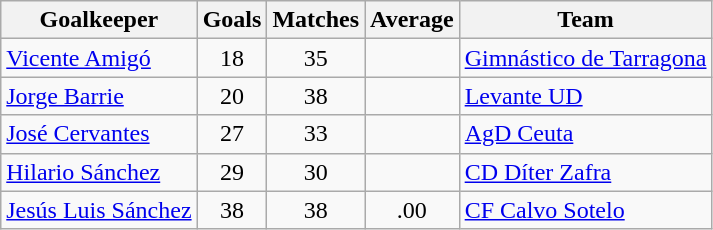<table class="wikitable sortable">
<tr>
<th>Goalkeeper</th>
<th>Goals</th>
<th>Matches</th>
<th>Average</th>
<th>Team</th>
</tr>
<tr>
<td> <a href='#'>Vicente Amigó</a></td>
<td style="text-align:center;">18</td>
<td style="text-align:center;">35</td>
<td style="text-align:center;"></td>
<td><a href='#'>Gimnástico de Tarragona</a></td>
</tr>
<tr>
<td> <a href='#'>Jorge Barrie</a></td>
<td style="text-align:center;">20</td>
<td style="text-align:center;">38</td>
<td style="text-align:center;"></td>
<td><a href='#'>Levante UD</a></td>
</tr>
<tr>
<td> <a href='#'>José Cervantes</a></td>
<td style="text-align:center;">27</td>
<td style="text-align:center;">33</td>
<td style="text-align:center;"></td>
<td><a href='#'>AgD Ceuta</a></td>
</tr>
<tr>
<td> <a href='#'>Hilario Sánchez</a></td>
<td style="text-align:center;">29</td>
<td style="text-align:center;">30</td>
<td style="text-align:center;"></td>
<td><a href='#'>CD Díter Zafra</a></td>
</tr>
<tr>
<td> <a href='#'>Jesús Luis Sánchez</a></td>
<td style="text-align:center;">38</td>
<td style="text-align:center;">38</td>
<td style="text-align:center;">.00</td>
<td><a href='#'>CF Calvo Sotelo</a></td>
</tr>
</table>
